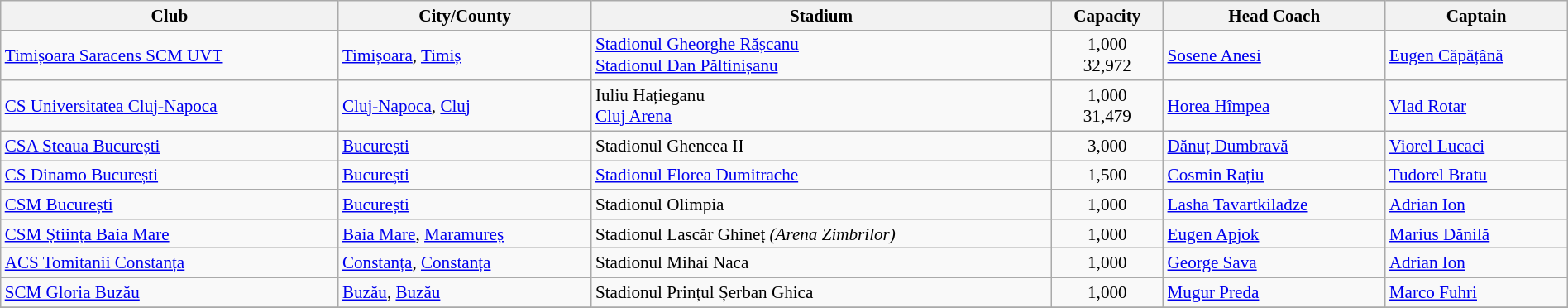<table class="wikitable plainrowheaders" style="width:100%; font-size:88%;">
<tr>
<th>Club</th>
<th>City/County</th>
<th>Stadium</th>
<th>Capacity</th>
<th>Head Coach</th>
<th>Captain</th>
</tr>
<tr>
<td><a href='#'>Timișoara Saracens SCM UVT</a></td>
<td><a href='#'>Timișoara</a>, <a href='#'>Timiș</a></td>
<td><a href='#'>Stadionul Gheorghe Rășcanu</a> <br> <a href='#'>Stadionul Dan Păltinișanu</a></td>
<td align=center>1,000 <br> 32,972</td>
<td> <a href='#'>Sosene Anesi</a></td>
<td> <a href='#'>Eugen Căpățână</a></td>
</tr>
<tr>
<td><a href='#'>CS Universitatea Cluj-Napoca</a></td>
<td><a href='#'>Cluj-Napoca</a>, <a href='#'>Cluj</a></td>
<td>Iuliu Hațieganu <br> <a href='#'>Cluj Arena</a></td>
<td align=center>1,000 <br> 31,479</td>
<td> <a href='#'>Horea Hîmpea</a></td>
<td> <a href='#'>Vlad Rotar</a></td>
</tr>
<tr>
<td><a href='#'>CSA Steaua București</a></td>
<td><a href='#'>București</a></td>
<td>Stadionul Ghencea II</td>
<td align=center>3,000</td>
<td> <a href='#'>Dănuț Dumbravă</a></td>
<td> <a href='#'>Viorel Lucaci</a></td>
</tr>
<tr>
<td><a href='#'>CS Dinamo București</a></td>
<td><a href='#'>București</a></td>
<td><a href='#'>Stadionul Florea Dumitrache</a></td>
<td align=center>1,500</td>
<td> <a href='#'>Cosmin Rațiu</a></td>
<td> <a href='#'>Tudorel Bratu</a></td>
</tr>
<tr>
<td><a href='#'>CSM București</a></td>
<td><a href='#'>București</a></td>
<td>Stadionul Olimpia</td>
<td align=center>1,000</td>
<td> <a href='#'>Lasha Tavartkiladze</a></td>
<td> <a href='#'>Adrian Ion</a></td>
</tr>
<tr>
<td><a href='#'>CSM Știința Baia Mare</a></td>
<td><a href='#'>Baia Mare</a>, <a href='#'>Maramureș</a></td>
<td>Stadionul Lascăr Ghineț <em>(Arena Zimbrilor)</em></td>
<td align=center>1,000</td>
<td> <a href='#'>Eugen Apjok</a></td>
<td> <a href='#'>Marius Dănilă</a></td>
</tr>
<tr>
<td><a href='#'>ACS Tomitanii Constanța</a></td>
<td><a href='#'>Constanța</a>, <a href='#'>Constanța</a></td>
<td>Stadionul Mihai Naca</td>
<td align=center>1,000</td>
<td> <a href='#'>George Sava</a></td>
<td> <a href='#'>Adrian Ion</a></td>
</tr>
<tr>
<td><a href='#'>SCM Gloria Buzău</a></td>
<td><a href='#'>Buzău</a>, <a href='#'>Buzău</a></td>
<td>Stadionul Prințul Șerban Ghica</td>
<td align=center>1,000</td>
<td> <a href='#'>Mugur Preda</a></td>
<td> <a href='#'>Marco Fuhri</a></td>
</tr>
<tr>
</tr>
</table>
